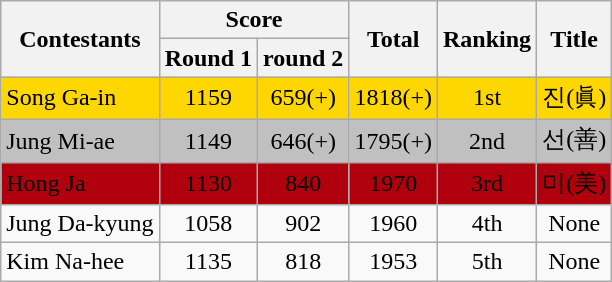<table class=wikitable>
<tr>
<th rowspan=2>Contestants</th>
<th colspan=2>Score</th>
<th rowspan=2>Total</th>
<th rowspan=2>Ranking</th>
<th rowspan=2>Title</th>
</tr>
<tr>
<th>Round 1</th>
<th>round 2</th>
</tr>
<tr align=center bgcolor="gold">
<td align=left>Song Ga-in</td>
<td>1159</td>
<td>659(+)</td>
<td>1818(+)</td>
<td>1st</td>
<td>진(眞)</td>
</tr>
<tr align=center bgcolor="silver">
<td align=left>Jung Mi-ae</td>
<td>1149</td>
<td>646(+)</td>
<td>1795(+)</td>
<td>2nd</td>
<td>선(善)</td>
</tr>
<tr align=center bgcolor="bronze">
<td align=left>Hong Ja</td>
<td>1130</td>
<td>840</td>
<td>1970</td>
<td>3rd</td>
<td>미(美)</td>
</tr>
<tr align=center>
<td align=left>Jung Da-kyung</td>
<td>1058</td>
<td>902</td>
<td>1960</td>
<td>4th</td>
<td>None</td>
</tr>
<tr align=center>
<td align=left>Kim Na-hee</td>
<td>1135</td>
<td>818</td>
<td>1953</td>
<td>5th</td>
<td>None</td>
</tr>
</table>
